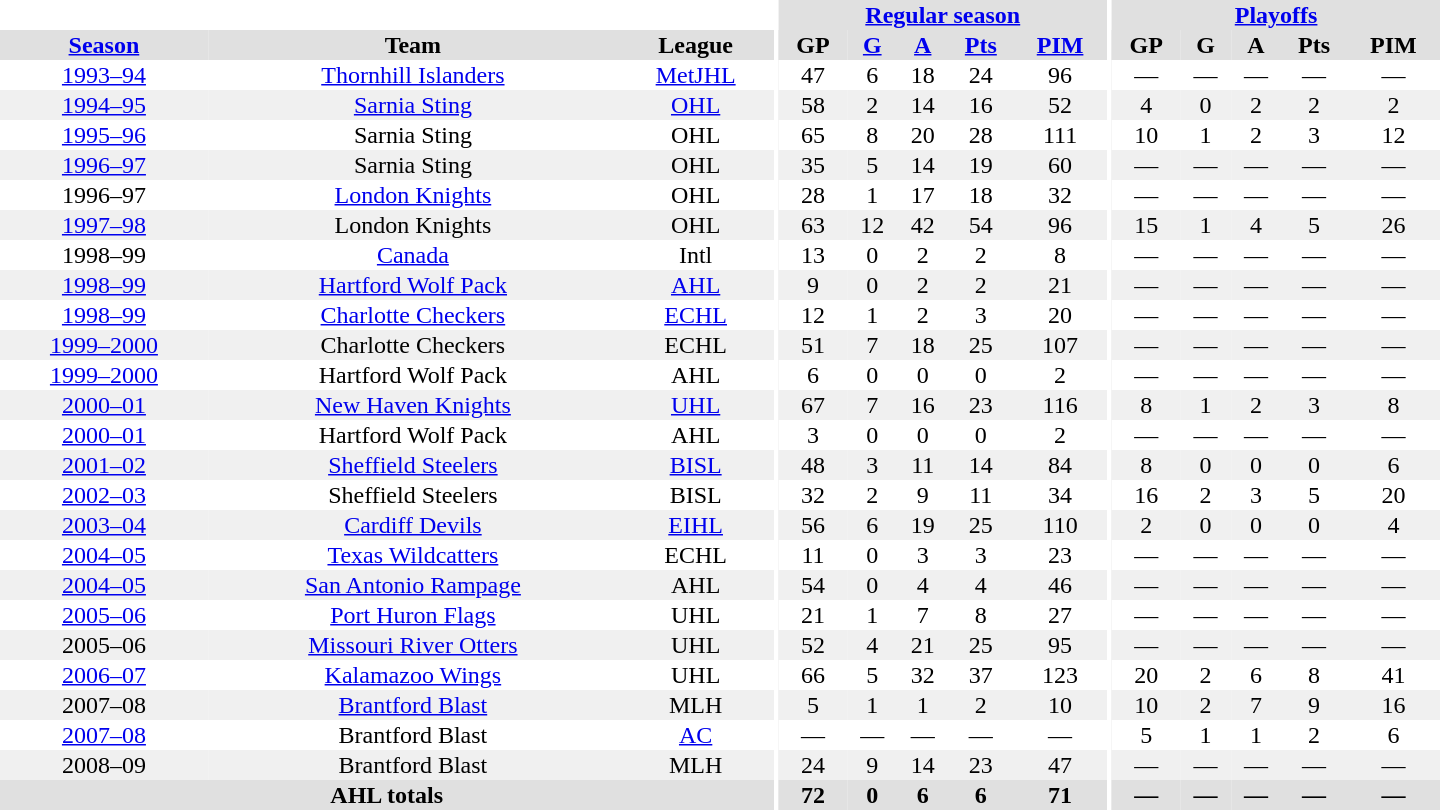<table border="0" cellpadding="1" cellspacing="0" style="text-align:center; width:60em">
<tr bgcolor="#e0e0e0">
<th colspan="3" bgcolor="#ffffff"></th>
<th rowspan="99" bgcolor="#ffffff"></th>
<th colspan="5"><a href='#'>Regular season</a></th>
<th rowspan="99" bgcolor="#ffffff"></th>
<th colspan="5"><a href='#'>Playoffs</a></th>
</tr>
<tr bgcolor="#e0e0e0">
<th><a href='#'>Season</a></th>
<th>Team</th>
<th>League</th>
<th>GP</th>
<th><a href='#'>G</a></th>
<th><a href='#'>A</a></th>
<th><a href='#'>Pts</a></th>
<th><a href='#'>PIM</a></th>
<th>GP</th>
<th>G</th>
<th>A</th>
<th>Pts</th>
<th>PIM</th>
</tr>
<tr>
<td><a href='#'>1993–94</a></td>
<td><a href='#'>Thornhill Islanders</a></td>
<td><a href='#'>MetJHL</a></td>
<td>47</td>
<td>6</td>
<td>18</td>
<td>24</td>
<td>96</td>
<td>—</td>
<td>—</td>
<td>—</td>
<td>—</td>
<td>—</td>
</tr>
<tr bgcolor="#f0f0f0">
<td><a href='#'>1994–95</a></td>
<td><a href='#'>Sarnia Sting</a></td>
<td><a href='#'>OHL</a></td>
<td>58</td>
<td>2</td>
<td>14</td>
<td>16</td>
<td>52</td>
<td>4</td>
<td>0</td>
<td>2</td>
<td>2</td>
<td>2</td>
</tr>
<tr>
<td><a href='#'>1995–96</a></td>
<td>Sarnia Sting</td>
<td>OHL</td>
<td>65</td>
<td>8</td>
<td>20</td>
<td>28</td>
<td>111</td>
<td>10</td>
<td>1</td>
<td>2</td>
<td>3</td>
<td>12</td>
</tr>
<tr bgcolor="#f0f0f0">
<td><a href='#'>1996–97</a></td>
<td>Sarnia Sting</td>
<td>OHL</td>
<td>35</td>
<td>5</td>
<td>14</td>
<td>19</td>
<td>60</td>
<td>—</td>
<td>—</td>
<td>—</td>
<td>—</td>
<td>—</td>
</tr>
<tr>
<td>1996–97</td>
<td><a href='#'>London Knights</a></td>
<td>OHL</td>
<td>28</td>
<td>1</td>
<td>17</td>
<td>18</td>
<td>32</td>
<td>—</td>
<td>—</td>
<td>—</td>
<td>—</td>
<td>—</td>
</tr>
<tr bgcolor="#f0f0f0">
<td><a href='#'>1997–98</a></td>
<td>London Knights</td>
<td>OHL</td>
<td>63</td>
<td>12</td>
<td>42</td>
<td>54</td>
<td>96</td>
<td>15</td>
<td>1</td>
<td>4</td>
<td>5</td>
<td>26</td>
</tr>
<tr>
<td>1998–99</td>
<td><a href='#'>Canada</a></td>
<td>Intl</td>
<td>13</td>
<td>0</td>
<td>2</td>
<td>2</td>
<td>8</td>
<td>—</td>
<td>—</td>
<td>—</td>
<td>—</td>
<td>—</td>
</tr>
<tr bgcolor="#f0f0f0">
<td><a href='#'>1998–99</a></td>
<td><a href='#'>Hartford Wolf Pack</a></td>
<td><a href='#'>AHL</a></td>
<td>9</td>
<td>0</td>
<td>2</td>
<td>2</td>
<td>21</td>
<td>—</td>
<td>—</td>
<td>—</td>
<td>—</td>
<td>—</td>
</tr>
<tr>
<td><a href='#'>1998–99</a></td>
<td><a href='#'>Charlotte Checkers</a></td>
<td><a href='#'>ECHL</a></td>
<td>12</td>
<td>1</td>
<td>2</td>
<td>3</td>
<td>20</td>
<td>—</td>
<td>—</td>
<td>—</td>
<td>—</td>
<td>—</td>
</tr>
<tr bgcolor="#f0f0f0">
<td><a href='#'>1999–2000</a></td>
<td>Charlotte Checkers</td>
<td>ECHL</td>
<td>51</td>
<td>7</td>
<td>18</td>
<td>25</td>
<td>107</td>
<td>—</td>
<td>—</td>
<td>—</td>
<td>—</td>
<td>—</td>
</tr>
<tr>
<td><a href='#'>1999–2000</a></td>
<td>Hartford Wolf Pack</td>
<td>AHL</td>
<td>6</td>
<td>0</td>
<td>0</td>
<td>0</td>
<td>2</td>
<td>—</td>
<td>—</td>
<td>—</td>
<td>—</td>
<td>—</td>
</tr>
<tr bgcolor="#f0f0f0">
<td><a href='#'>2000–01</a></td>
<td><a href='#'>New Haven Knights</a></td>
<td><a href='#'>UHL</a></td>
<td>67</td>
<td>7</td>
<td>16</td>
<td>23</td>
<td>116</td>
<td>8</td>
<td>1</td>
<td>2</td>
<td>3</td>
<td>8</td>
</tr>
<tr>
<td><a href='#'>2000–01</a></td>
<td>Hartford Wolf Pack</td>
<td>AHL</td>
<td>3</td>
<td>0</td>
<td>0</td>
<td>0</td>
<td>2</td>
<td>—</td>
<td>—</td>
<td>—</td>
<td>—</td>
<td>—</td>
</tr>
<tr bgcolor="#f0f0f0">
<td><a href='#'>2001–02</a></td>
<td><a href='#'>Sheffield Steelers</a></td>
<td><a href='#'>BISL</a></td>
<td>48</td>
<td>3</td>
<td>11</td>
<td>14</td>
<td>84</td>
<td>8</td>
<td>0</td>
<td>0</td>
<td>0</td>
<td>6</td>
</tr>
<tr>
<td><a href='#'>2002–03</a></td>
<td>Sheffield Steelers</td>
<td>BISL</td>
<td>32</td>
<td>2</td>
<td>9</td>
<td>11</td>
<td>34</td>
<td>16</td>
<td>2</td>
<td>3</td>
<td>5</td>
<td>20</td>
</tr>
<tr bgcolor="#f0f0f0">
<td><a href='#'>2003–04</a></td>
<td><a href='#'>Cardiff Devils</a></td>
<td><a href='#'>EIHL</a></td>
<td>56</td>
<td>6</td>
<td>19</td>
<td>25</td>
<td>110</td>
<td>2</td>
<td>0</td>
<td>0</td>
<td>0</td>
<td>4</td>
</tr>
<tr>
<td><a href='#'>2004–05</a></td>
<td><a href='#'>Texas Wildcatters</a></td>
<td>ECHL</td>
<td>11</td>
<td>0</td>
<td>3</td>
<td>3</td>
<td>23</td>
<td>—</td>
<td>—</td>
<td>—</td>
<td>—</td>
<td>—</td>
</tr>
<tr bgcolor="#f0f0f0">
<td><a href='#'>2004–05</a></td>
<td><a href='#'>San Antonio Rampage</a></td>
<td>AHL</td>
<td>54</td>
<td>0</td>
<td>4</td>
<td>4</td>
<td>46</td>
<td>—</td>
<td>—</td>
<td>—</td>
<td>—</td>
<td>—</td>
</tr>
<tr>
<td><a href='#'>2005–06</a></td>
<td><a href='#'>Port Huron Flags</a></td>
<td>UHL</td>
<td>21</td>
<td>1</td>
<td>7</td>
<td>8</td>
<td>27</td>
<td>—</td>
<td>—</td>
<td>—</td>
<td>—</td>
<td>—</td>
</tr>
<tr bgcolor="#f0f0f0">
<td>2005–06</td>
<td><a href='#'>Missouri River Otters</a></td>
<td>UHL</td>
<td>52</td>
<td>4</td>
<td>21</td>
<td>25</td>
<td>95</td>
<td>—</td>
<td>—</td>
<td>—</td>
<td>—</td>
<td>—</td>
</tr>
<tr>
<td><a href='#'>2006–07</a></td>
<td><a href='#'>Kalamazoo Wings</a></td>
<td>UHL</td>
<td>66</td>
<td>5</td>
<td>32</td>
<td>37</td>
<td>123</td>
<td>20</td>
<td>2</td>
<td>6</td>
<td>8</td>
<td>41</td>
</tr>
<tr bgcolor="#f0f0f0">
<td>2007–08</td>
<td><a href='#'>Brantford Blast</a></td>
<td>MLH</td>
<td>5</td>
<td>1</td>
<td>1</td>
<td>2</td>
<td>10</td>
<td>10</td>
<td>2</td>
<td>7</td>
<td>9</td>
<td>16</td>
</tr>
<tr>
<td><a href='#'>2007–08</a></td>
<td>Brantford Blast</td>
<td><a href='#'>AC</a></td>
<td>—</td>
<td>—</td>
<td>—</td>
<td>—</td>
<td>—</td>
<td>5</td>
<td>1</td>
<td>1</td>
<td>2</td>
<td>6</td>
</tr>
<tr bgcolor="#f0f0f0">
<td>2008–09</td>
<td>Brantford Blast</td>
<td>MLH</td>
<td>24</td>
<td>9</td>
<td>14</td>
<td>23</td>
<td>47</td>
<td>—</td>
<td>—</td>
<td>—</td>
<td>—</td>
<td>—</td>
</tr>
<tr bgcolor="#e0e0e0">
<th colspan="3">AHL totals</th>
<th>72</th>
<th>0</th>
<th>6</th>
<th>6</th>
<th>71</th>
<th>—</th>
<th>—</th>
<th>—</th>
<th>—</th>
<th>—</th>
</tr>
</table>
